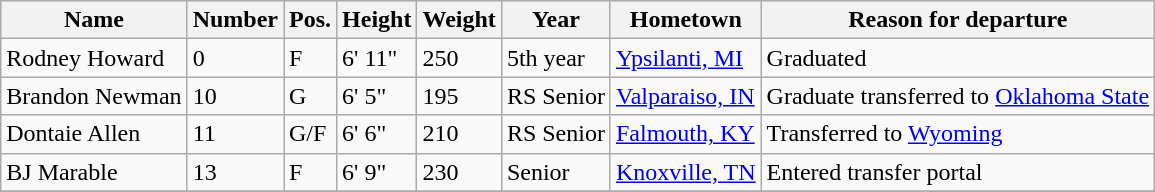<table class="wikitable sortable" border="1">
<tr>
<th>Name</th>
<th>Number</th>
<th>Pos.</th>
<th>Height</th>
<th>Weight</th>
<th>Year</th>
<th>Hometown</th>
<th class="unsortable">Reason for departure</th>
</tr>
<tr>
<td>Rodney Howard</td>
<td>0</td>
<td>F</td>
<td>6' 11"</td>
<td>250</td>
<td>5th year</td>
<td><a href='#'>Ypsilanti, MI</a></td>
<td>Graduated</td>
</tr>
<tr>
<td>Brandon Newman</td>
<td>10</td>
<td>G</td>
<td>6' 5"</td>
<td>195</td>
<td>RS Senior</td>
<td><a href='#'>Valparaiso, IN</a></td>
<td>Graduate transferred to <a href='#'>Oklahoma State</a></td>
</tr>
<tr>
<td>Dontaie Allen</td>
<td>11</td>
<td>G/F</td>
<td>6' 6"</td>
<td>210</td>
<td>RS Senior</td>
<td><a href='#'>Falmouth, KY</a></td>
<td>Transferred to <a href='#'>Wyoming</a></td>
</tr>
<tr>
<td>BJ Marable</td>
<td>13</td>
<td>F</td>
<td>6' 9"</td>
<td>230</td>
<td>Senior</td>
<td><a href='#'>Knoxville, TN</a></td>
<td>Entered transfer portal</td>
</tr>
<tr>
</tr>
</table>
